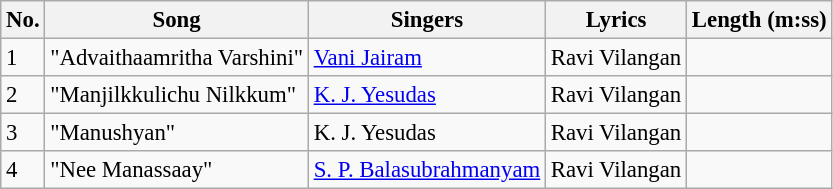<table class="wikitable" style="font-size:95%;">
<tr>
<th>No.</th>
<th>Song</th>
<th>Singers</th>
<th>Lyrics</th>
<th>Length (m:ss)</th>
</tr>
<tr>
<td>1</td>
<td>"Advaithaamritha Varshini"</td>
<td><a href='#'>Vani Jairam</a></td>
<td>Ravi Vilangan</td>
<td></td>
</tr>
<tr>
<td>2</td>
<td>"Manjilkkulichu Nilkkum"</td>
<td><a href='#'>K. J. Yesudas</a></td>
<td>Ravi Vilangan</td>
<td></td>
</tr>
<tr>
<td>3</td>
<td>"Manushyan"</td>
<td>K. J. Yesudas</td>
<td>Ravi Vilangan</td>
<td></td>
</tr>
<tr>
<td>4</td>
<td>"Nee Manassaay"</td>
<td><a href='#'>S. P. Balasubrahmanyam</a></td>
<td>Ravi Vilangan</td>
<td></td>
</tr>
</table>
